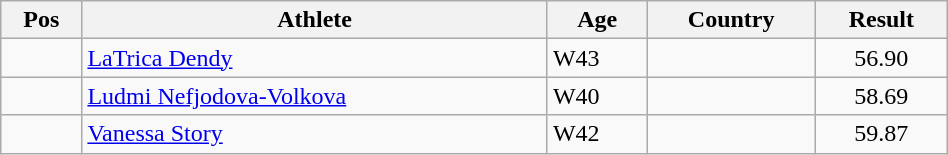<table class="wikitable"  style="text-align:center; width:50%;">
<tr>
<th>Pos</th>
<th>Athlete</th>
<th>Age</th>
<th>Country</th>
<th>Result</th>
</tr>
<tr>
<td align=center></td>
<td align=left><a href='#'>LaTrica Dendy</a></td>
<td align=left>W43</td>
<td align=left></td>
<td>56.90</td>
</tr>
<tr>
<td align=center></td>
<td align=left><a href='#'>Ludmi Nefjodova-Volkova</a></td>
<td align=left>W40</td>
<td align=left></td>
<td>58.69</td>
</tr>
<tr>
<td align=center></td>
<td align=left><a href='#'>Vanessa Story</a></td>
<td align=left>W42</td>
<td align=left></td>
<td>59.87</td>
</tr>
</table>
